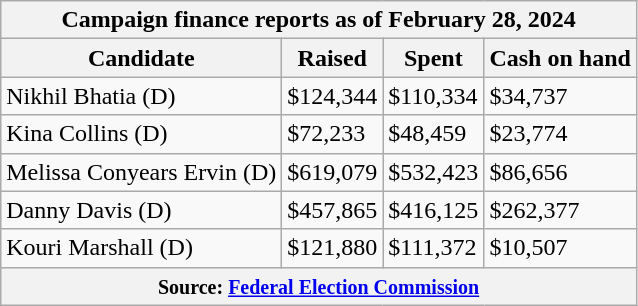<table class="wikitable sortable">
<tr>
<th colspan=4>Campaign finance reports as of February 28, 2024</th>
</tr>
<tr style="text-align:center;">
<th>Candidate</th>
<th>Raised</th>
<th>Spent</th>
<th>Cash on hand</th>
</tr>
<tr>
<td>Nikhil Bhatia (D)</td>
<td>$124,344</td>
<td>$110,334</td>
<td>$34,737</td>
</tr>
<tr>
<td>Kina Collins (D)</td>
<td>$72,233</td>
<td>$48,459</td>
<td>$23,774</td>
</tr>
<tr>
<td>Melissa Conyears Ervin (D)</td>
<td>$619,079</td>
<td>$532,423</td>
<td>$86,656</td>
</tr>
<tr>
<td>Danny Davis (D)</td>
<td>$457,865</td>
<td>$416,125</td>
<td>$262,377</td>
</tr>
<tr>
<td>Kouri Marshall (D)</td>
<td>$121,880</td>
<td>$111,372</td>
<td>$10,507</td>
</tr>
<tr>
<th colspan="4"><small>Source: <a href='#'>Federal Election Commission</a></small></th>
</tr>
</table>
